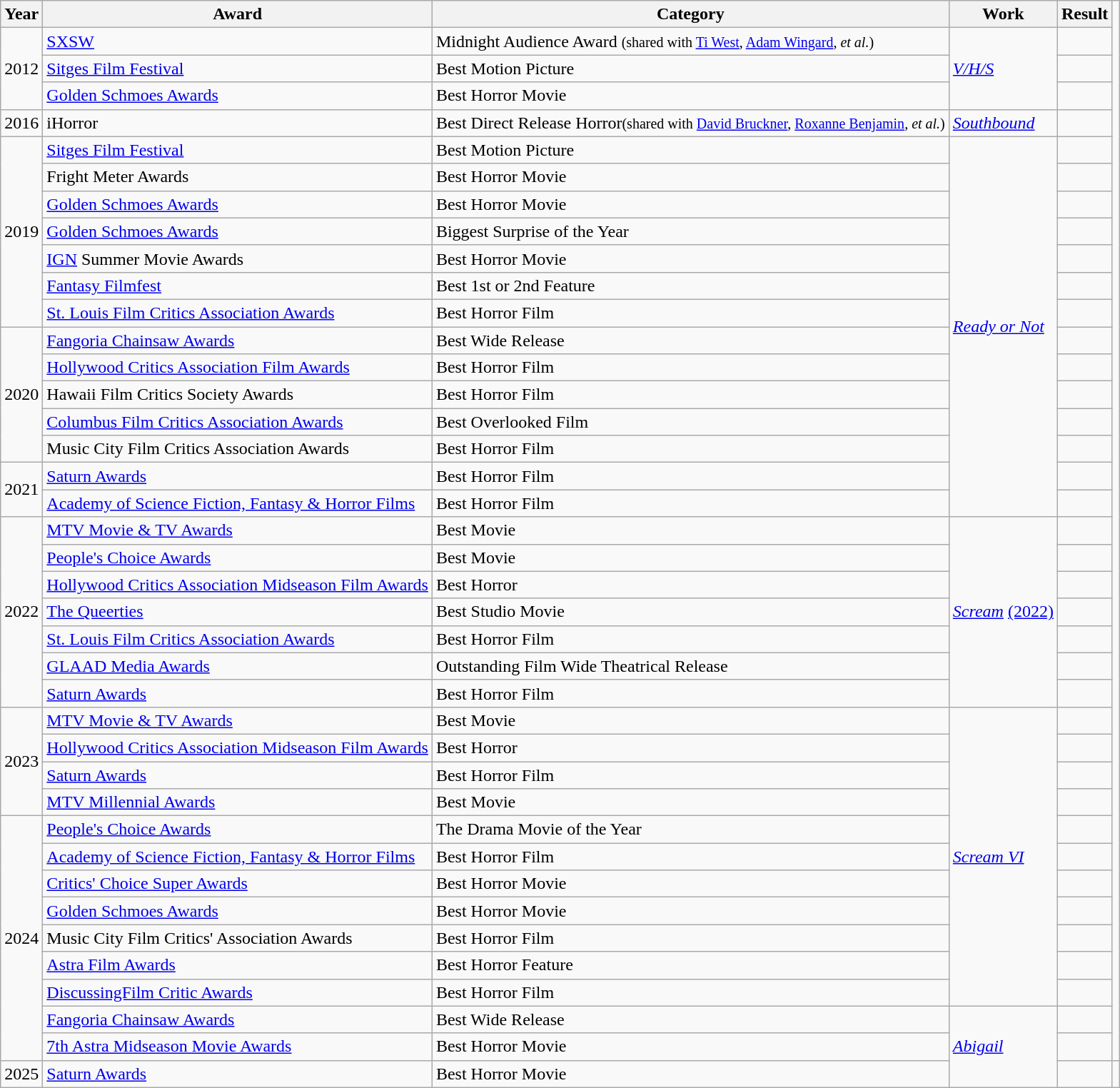<table class="wikitable sortable" style="text-align:left; font-size:100%;">
<tr>
<th>Year</th>
<th>Award</th>
<th>Category</th>
<th>Work</th>
<th>Result</th>
</tr>
<tr>
<td rowspan=3>2012</td>
<td><a href='#'>SXSW</a></td>
<td>Midnight Audience Award <small>(shared with <a href='#'>Ti West</a>, <a href='#'>Adam Wingard</a>, <em>et al.</em>)</small></td>
<td rowspan=3><em><a href='#'>V/H/S</a></em></td>
<td></td>
</tr>
<tr>
<td><a href='#'>Sitges Film Festival</a></td>
<td>Best Motion Picture</td>
<td></td>
</tr>
<tr>
<td><a href='#'>Golden Schmoes Awards</a></td>
<td>Best Horror Movie</td>
<td></td>
</tr>
<tr>
<td rowspan=1>2016</td>
<td rowspan=1>iHorror</td>
<td>Best Direct Release Horror<small>(shared with <a href='#'>David Bruckner</a>, <a href='#'>Roxanne Benjamin</a>, <em>et al.</em>)</small></td>
<td rowspan=1><em><a href='#'>Southbound</a></em></td>
<td></td>
</tr>
<tr>
<td rowspan=7>2019</td>
<td><a href='#'>Sitges Film Festival</a></td>
<td>Best Motion Picture</td>
<td rowspan=14><em><a href='#'>Ready or Not</a></em></td>
<td></td>
</tr>
<tr>
<td>Fright Meter Awards</td>
<td>Best Horror Movie</td>
<td></td>
</tr>
<tr>
<td><a href='#'>Golden Schmoes Awards</a></td>
<td>Best Horror Movie</td>
<td></td>
</tr>
<tr>
<td><a href='#'>Golden Schmoes Awards</a></td>
<td>Biggest Surprise of the Year</td>
<td></td>
</tr>
<tr>
<td><a href='#'>IGN</a>  Summer Movie Awards</td>
<td>Best Horror Movie</td>
<td></td>
</tr>
<tr>
<td><a href='#'>Fantasy Filmfest</a></td>
<td>Best 1st or 2nd Feature</td>
<td></td>
</tr>
<tr>
<td><a href='#'>St. Louis Film Critics Association Awards</a></td>
<td>Best Horror Film</td>
<td></td>
</tr>
<tr>
<td rowspan=5>2020</td>
<td><a href='#'>Fangoria Chainsaw Awards</a></td>
<td>Best Wide Release</td>
<td></td>
</tr>
<tr>
<td><a href='#'>Hollywood Critics Association Film Awards</a></td>
<td>Best Horror Film</td>
<td></td>
</tr>
<tr>
<td>Hawaii Film Critics Society Awards</td>
<td>Best Horror Film</td>
<td></td>
</tr>
<tr>
<td><a href='#'>Columbus Film Critics Association Awards</a></td>
<td>Best Overlooked Film</td>
<td></td>
</tr>
<tr>
<td>Music City Film Critics Association Awards</td>
<td>Best Horror Film</td>
<td></td>
</tr>
<tr>
<td rowspan=2>2021</td>
<td><a href='#'>Saturn Awards</a></td>
<td>Best Horror Film</td>
<td></td>
</tr>
<tr>
<td><a href='#'>Academy of Science Fiction, Fantasy & Horror Films</a></td>
<td>Best Horror Film</td>
<td></td>
</tr>
<tr>
<td rowspan=7>2022</td>
<td><a href='#'>MTV Movie & TV Awards</a></td>
<td>Best Movie</td>
<td rowspan="7"><em><a href='#'>Scream</a></em> <a href='#'>(2022)</a></td>
<td></td>
</tr>
<tr>
<td><a href='#'>People's Choice Awards</a></td>
<td>Best Movie</td>
<td></td>
</tr>
<tr>
<td><a href='#'>Hollywood Critics Association Midseason Film Awards</a></td>
<td>Best Horror</td>
<td></td>
</tr>
<tr>
<td><a href='#'>The Queerties</a></td>
<td>Best Studio Movie</td>
<td></td>
</tr>
<tr>
<td><a href='#'>St. Louis Film Critics Association Awards</a></td>
<td>Best Horror Film</td>
<td></td>
</tr>
<tr>
<td><a href='#'>GLAAD Media Awards</a></td>
<td>Outstanding Film Wide Theatrical Release</td>
<td></td>
</tr>
<tr>
<td><a href='#'>Saturn Awards </a></td>
<td>Best Horror Film</td>
<td></td>
</tr>
<tr>
<td rowspan="4">2023</td>
<td><a href='#'>MTV Movie & TV Awards</a></td>
<td>Best Movie</td>
<td rowspan="11"><em><a href='#'>Scream VI</a></em></td>
<td></td>
</tr>
<tr>
<td><a href='#'>Hollywood Critics Association Midseason Film Awards</a></td>
<td>Best Horror</td>
<td></td>
</tr>
<tr>
<td><a href='#'>Saturn Awards</a></td>
<td>Best Horror Film</td>
<td></td>
</tr>
<tr>
<td><a href='#'>MTV Millennial Awards</a></td>
<td>Best Movie</td>
<td></td>
</tr>
<tr>
<td rowspan="9">2024</td>
<td><a href='#'>People's Choice Awards</a></td>
<td>The Drama Movie of the Year</td>
<td></td>
</tr>
<tr>
<td><a href='#'>Academy of Science Fiction, Fantasy & Horror Films</a></td>
<td>Best Horror Film</td>
<td></td>
</tr>
<tr>
<td><a href='#'>Critics' Choice Super Awards</a></td>
<td>Best Horror Movie</td>
<td></td>
</tr>
<tr>
<td><a href='#'>Golden Schmoes Awards</a></td>
<td>Best Horror Movie</td>
<td></td>
</tr>
<tr>
<td>Music City Film Critics' Association Awards</td>
<td>Best Horror Film</td>
<td></td>
</tr>
<tr>
<td><a href='#'>Astra Film Awards</a></td>
<td>Best Horror Feature</td>
<td></td>
</tr>
<tr>
<td><a href='#'>DiscussingFilm Critic Awards</a></td>
<td>Best Horror Film</td>
<td></td>
</tr>
<tr>
<td><a href='#'>Fangoria Chainsaw Awards</a></td>
<td>Best Wide Release</td>
<td rowspan=3><em><a href='#'>Abigail</a></em></td>
<td></td>
</tr>
<tr>
<td><a href='#'>7th Astra Midseason Movie Awards</a></td>
<td>Best Horror Movie</td>
<td></td>
</tr>
<tr>
<td rowspan=1>2025</td>
<td><a href='#'>Saturn Awards</a></td>
<td>Best Horror Movie</td>
<td></td>
<td rowspan="1" align="center"></td>
</tr>
</table>
